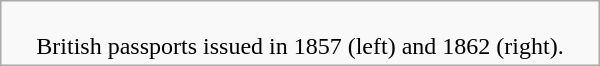<table class="wikitable floatright" style="text-align:center; width:400px;">
<tr>
<td> <br>British passports issued in 1857 (left) and 1862 (right).</td>
</tr>
</table>
